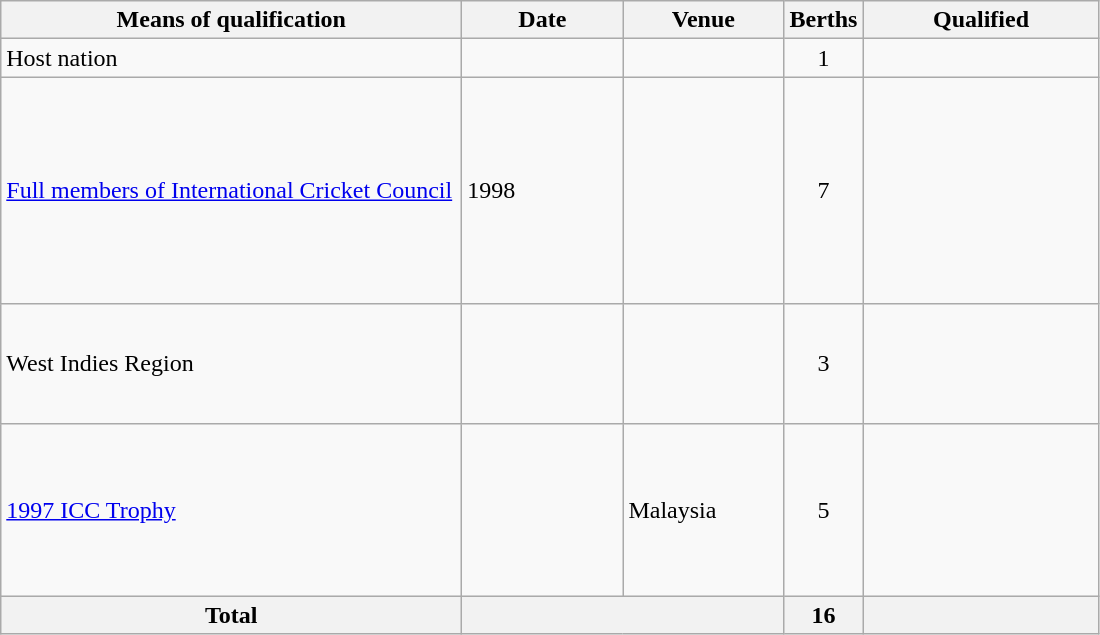<table class="wikitable">
<tr>
<th width=300>Means of qualification</th>
<th width=100>Date</th>
<th width=100>Venue</th>
<th>Berths</th>
<th width=150>Qualified</th>
</tr>
<tr>
<td>Host nation</td>
<td></td>
<td></td>
<td align=center>1</td>
<td></td>
</tr>
<tr>
<td><a href='#'>Full members of International Cricket Council</a></td>
<td>1998</td>
<td></td>
<td align=center>7</td>
<td><br><br>
<br>
<br>
<br>
<br>
<br>
<br></td>
</tr>
<tr>
<td>West Indies Region</td>
<td></td>
<td></td>
<td align=center>3</td>
<td><br><br>
<br>
<br></td>
</tr>
<tr>
<td><a href='#'>1997 ICC Trophy</a></td>
<td></td>
<td> Malaysia</td>
<td align=center>5</td>
<td><br><br><br>
<br>
<br>
<br></td>
</tr>
<tr>
<th>Total</th>
<th colspan=2></th>
<th>16</th>
<th></th>
</tr>
</table>
